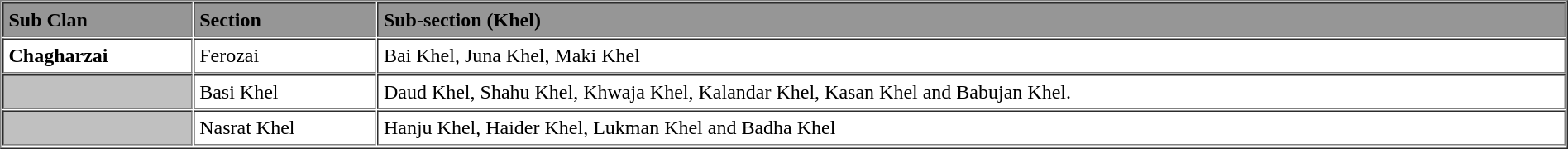<table border="1" cellspacing="1" cellpadding="4" width="100%">
<tr>
<td bgcolor="#969696"><strong>Sub Clan</strong></td>
<td bgcolor="#969696"><strong>Section</strong></td>
<td bgcolor="#969696"><strong>Sub-section  (Khel)</strong></td>
</tr>
<tr>
<td><strong>Chagharzai</strong></td>
<td>Ferozai</td>
<td>Bai Khel, Juna Khel, Maki Khel</td>
</tr>
<tr>
<td bgcolor="#C0C0C0"> </td>
<td>Basi Khel</td>
<td>Daud Khel, Shahu Khel, Khwaja Khel, Kalandar Khel, Kasan Khel and Babujan Khel.</td>
</tr>
<tr>
<td bgcolor="#C0C0C0"> </td>
<td>Nasrat Khel</td>
<td>Hanju Khel, Haider Khel, Lukman Khel and Badha Khel</td>
</tr>
<tr>
</tr>
</table>
